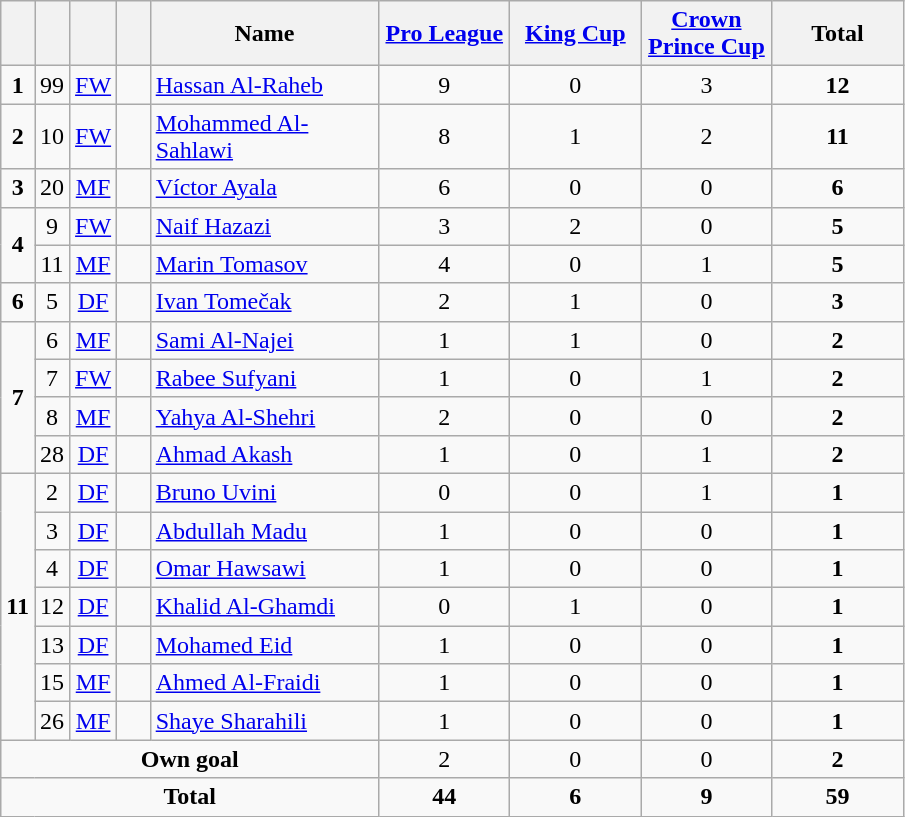<table class="wikitable" style="text-align:center">
<tr>
<th width=15></th>
<th width=15></th>
<th width=15></th>
<th width=15></th>
<th width=145>Name</th>
<th width=80><a href='#'>Pro League</a></th>
<th width=80><a href='#'>King Cup</a></th>
<th width=80><a href='#'>Crown Prince Cup</a></th>
<th width=80>Total</th>
</tr>
<tr>
<td><strong>1</strong></td>
<td>99</td>
<td><a href='#'>FW</a></td>
<td></td>
<td align=left><a href='#'>Hassan Al-Raheb</a></td>
<td>9</td>
<td>0</td>
<td>3</td>
<td><strong>12</strong></td>
</tr>
<tr>
<td><strong>2</strong></td>
<td>10</td>
<td><a href='#'>FW</a></td>
<td></td>
<td align=left><a href='#'>Mohammed Al-Sahlawi</a></td>
<td>8</td>
<td>1</td>
<td>2</td>
<td><strong>11</strong></td>
</tr>
<tr>
<td><strong>3</strong></td>
<td>20</td>
<td><a href='#'>MF</a></td>
<td></td>
<td align=left><a href='#'>Víctor Ayala</a></td>
<td>6</td>
<td>0</td>
<td>0</td>
<td><strong>6</strong></td>
</tr>
<tr>
<td rowspan=2><strong>4</strong></td>
<td>9</td>
<td><a href='#'>FW</a></td>
<td></td>
<td align=left><a href='#'>Naif Hazazi</a></td>
<td>3</td>
<td>2</td>
<td>0</td>
<td><strong>5</strong></td>
</tr>
<tr>
<td>11</td>
<td><a href='#'>MF</a></td>
<td></td>
<td align=left><a href='#'>Marin Tomasov</a></td>
<td>4</td>
<td>0</td>
<td>1</td>
<td><strong>5</strong></td>
</tr>
<tr>
<td><strong>6</strong></td>
<td>5</td>
<td><a href='#'>DF</a></td>
<td></td>
<td align=left><a href='#'>Ivan Tomečak</a></td>
<td>2</td>
<td>1</td>
<td>0</td>
<td><strong>3</strong></td>
</tr>
<tr>
<td rowspan=4><strong>7</strong></td>
<td>6</td>
<td><a href='#'>MF</a></td>
<td></td>
<td align=left><a href='#'>Sami Al-Najei</a></td>
<td>1</td>
<td>1</td>
<td>0</td>
<td><strong>2</strong></td>
</tr>
<tr>
<td>7</td>
<td><a href='#'>FW</a></td>
<td></td>
<td align=left><a href='#'>Rabee Sufyani</a></td>
<td>1</td>
<td>0</td>
<td>1</td>
<td><strong>2</strong></td>
</tr>
<tr>
<td>8</td>
<td><a href='#'>MF</a></td>
<td></td>
<td align=left><a href='#'>Yahya Al-Shehri</a></td>
<td>2</td>
<td>0</td>
<td>0</td>
<td><strong>2</strong></td>
</tr>
<tr>
<td>28</td>
<td><a href='#'>DF</a></td>
<td></td>
<td align=left><a href='#'>Ahmad Akash</a></td>
<td>1</td>
<td>0</td>
<td>1</td>
<td><strong>2</strong></td>
</tr>
<tr>
<td rowspan=7><strong>11</strong></td>
<td>2</td>
<td><a href='#'>DF</a></td>
<td></td>
<td align=left><a href='#'>Bruno Uvini</a></td>
<td>0</td>
<td>0</td>
<td>1</td>
<td><strong>1</strong></td>
</tr>
<tr>
<td>3</td>
<td><a href='#'>DF</a></td>
<td></td>
<td align=left><a href='#'>Abdullah Madu</a></td>
<td>1</td>
<td>0</td>
<td>0</td>
<td><strong>1</strong></td>
</tr>
<tr>
<td>4</td>
<td><a href='#'>DF</a></td>
<td></td>
<td align=left><a href='#'>Omar Hawsawi</a></td>
<td>1</td>
<td>0</td>
<td>0</td>
<td><strong>1</strong></td>
</tr>
<tr>
<td>12</td>
<td><a href='#'>DF</a></td>
<td></td>
<td align=left><a href='#'>Khalid Al-Ghamdi</a></td>
<td>0</td>
<td>1</td>
<td>0</td>
<td><strong>1</strong></td>
</tr>
<tr>
<td>13</td>
<td><a href='#'>DF</a></td>
<td></td>
<td align=left><a href='#'>Mohamed Eid</a></td>
<td>1</td>
<td>0</td>
<td>0</td>
<td><strong>1</strong></td>
</tr>
<tr>
<td>15</td>
<td><a href='#'>MF</a></td>
<td></td>
<td align=left><a href='#'>Ahmed Al-Fraidi</a></td>
<td>1</td>
<td>0</td>
<td>0</td>
<td><strong>1</strong></td>
</tr>
<tr>
<td>26</td>
<td><a href='#'>MF</a></td>
<td></td>
<td align=left><a href='#'>Shaye Sharahili</a></td>
<td>1</td>
<td>0</td>
<td>0</td>
<td><strong>1</strong></td>
</tr>
<tr>
<td colspan=5><strong>Own goal</strong></td>
<td>2</td>
<td>0</td>
<td>0</td>
<td><strong>2</strong></td>
</tr>
<tr>
<td colspan=5><strong>Total</strong></td>
<td><strong>44</strong></td>
<td><strong>6</strong></td>
<td><strong>9</strong></td>
<td><strong>59</strong></td>
</tr>
</table>
